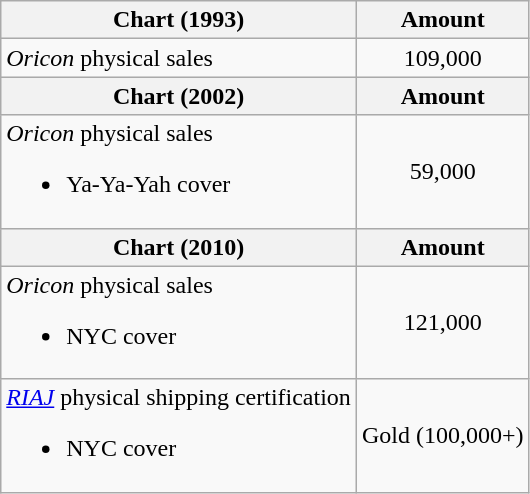<table class="wikitable">
<tr>
<th>Chart (1993)</th>
<th>Amount</th>
</tr>
<tr>
<td><em>Oricon</em> physical sales</td>
<td style="text-align:center;">109,000</td>
</tr>
<tr>
<th>Chart (2002)</th>
<th>Amount</th>
</tr>
<tr>
<td><em>Oricon</em> physical sales<br><ul><li>Ya-Ya-Yah cover</li></ul></td>
<td style="text-align:center;">59,000</td>
</tr>
<tr>
<th>Chart (2010)</th>
<th>Amount</th>
</tr>
<tr>
<td><em>Oricon</em> physical sales<br><ul><li>NYC cover</li></ul></td>
<td style="text-align:center;">121,000</td>
</tr>
<tr>
<td><em><a href='#'>RIAJ</a></em> physical shipping certification<br><ul><li>NYC cover</li></ul></td>
<td style="text-align:center;">Gold (100,000+)</td>
</tr>
</table>
